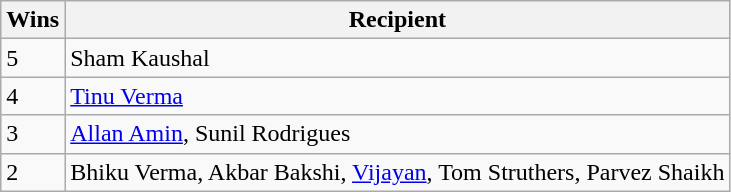<table class="wikitable">
<tr>
<th>Wins</th>
<th>Recipient</th>
</tr>
<tr>
<td>5</td>
<td>Sham Kaushal</td>
</tr>
<tr>
<td>4</td>
<td><a href='#'>Tinu Verma</a></td>
</tr>
<tr>
<td>3</td>
<td><a href='#'>Allan Amin</a>, Sunil Rodrigues</td>
</tr>
<tr>
<td>2</td>
<td>Bhiku Verma, Akbar Bakshi, <a href='#'>Vijayan</a>, Tom Struthers, Parvez Shaikh</td>
</tr>
</table>
